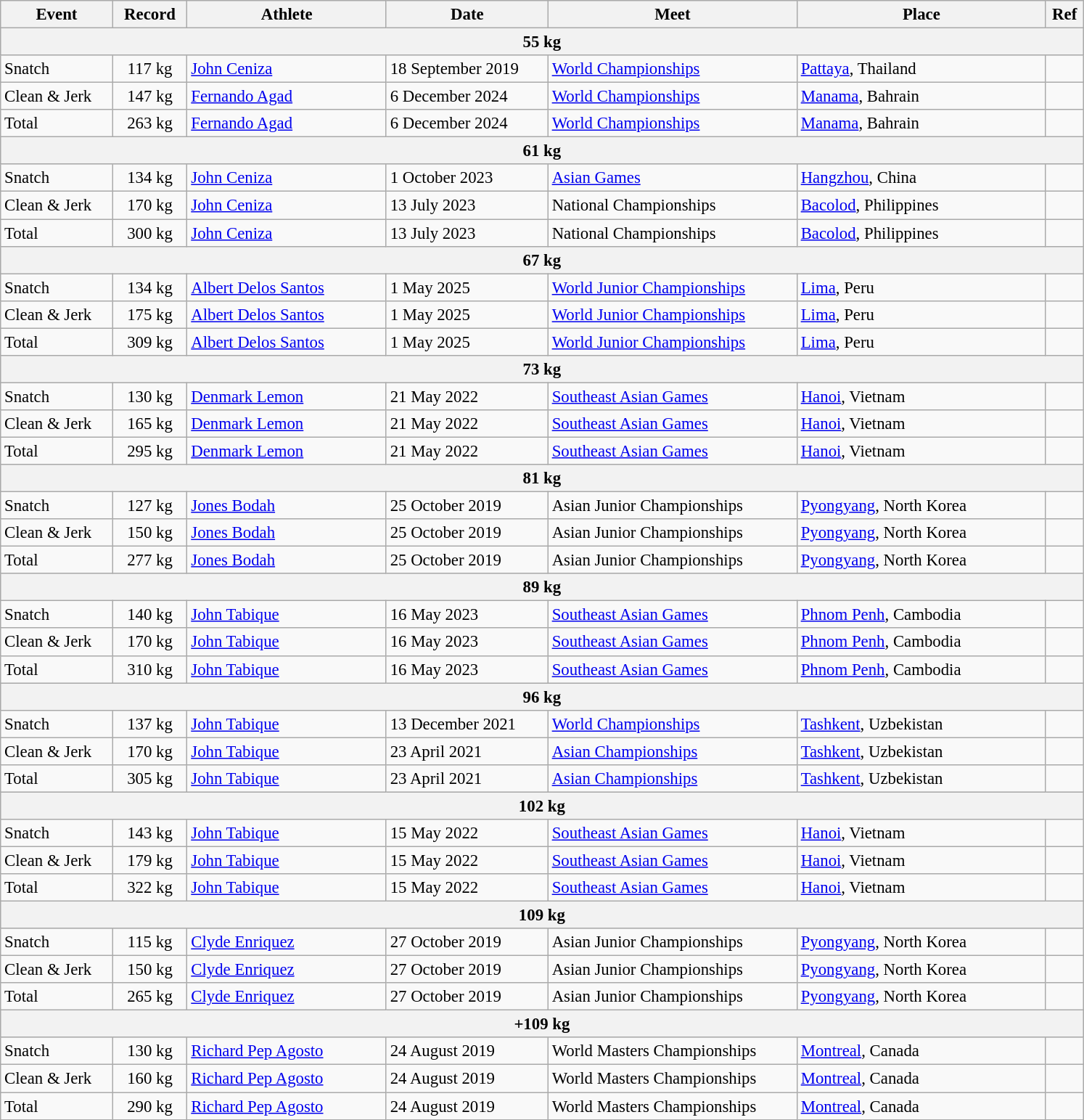<table class="wikitable" style="font-size:95%;">
<tr>
<th width=9%>Event</th>
<th width=6%>Record</th>
<th width=16%>Athlete</th>
<th width=13%>Date</th>
<th width=20%>Meet</th>
<th width=20%>Place</th>
<th width=3%>Ref</th>
</tr>
<tr bgcolor="#DDDDDD">
<th colspan="7">55 kg</th>
</tr>
<tr>
<td>Snatch</td>
<td align="center">117 kg</td>
<td><a href='#'>John Ceniza</a></td>
<td>18 September 2019</td>
<td><a href='#'>World Championships</a></td>
<td><a href='#'>Pattaya</a>, Thailand</td>
<td></td>
</tr>
<tr>
<td>Clean & Jerk</td>
<td align="center">147 kg</td>
<td><a href='#'>Fernando Agad</a></td>
<td>6 December 2024</td>
<td><a href='#'>World Championships</a></td>
<td><a href='#'>Manama</a>, Bahrain</td>
<td></td>
</tr>
<tr>
<td>Total</td>
<td align="center">263 kg</td>
<td><a href='#'>Fernando Agad</a></td>
<td>6 December 2024</td>
<td><a href='#'>World Championships</a></td>
<td><a href='#'>Manama</a>, Bahrain</td>
<td></td>
</tr>
<tr bgcolor="#DDDDDD">
<th colspan="7">61 kg</th>
</tr>
<tr>
<td>Snatch</td>
<td align="center">134 kg</td>
<td><a href='#'>John Ceniza</a></td>
<td>1 October 2023</td>
<td><a href='#'>Asian Games</a></td>
<td><a href='#'>Hangzhou</a>, China</td>
<td></td>
</tr>
<tr>
<td>Clean & Jerk</td>
<td align="center">170 kg</td>
<td><a href='#'>John Ceniza</a></td>
<td>13 July 2023</td>
<td>National Championships</td>
<td><a href='#'>Bacolod</a>, Philippines</td>
<td></td>
</tr>
<tr>
<td>Total</td>
<td align="center">300 kg</td>
<td><a href='#'>John Ceniza</a></td>
<td>13 July 2023</td>
<td>National Championships</td>
<td><a href='#'>Bacolod</a>, Philippines</td>
<td></td>
</tr>
<tr bgcolor="#DDDDDD">
<th colspan="7">67 kg</th>
</tr>
<tr>
<td>Snatch</td>
<td align="center">134 kg</td>
<td><a href='#'>Albert Delos Santos</a></td>
<td>1 May 2025</td>
<td><a href='#'>World Junior Championships</a></td>
<td><a href='#'>Lima</a>, Peru</td>
<td></td>
</tr>
<tr>
<td>Clean & Jerk</td>
<td align="center">175 kg</td>
<td><a href='#'>Albert Delos Santos</a></td>
<td>1 May 2025</td>
<td><a href='#'>World Junior Championships</a></td>
<td><a href='#'>Lima</a>, Peru</td>
<td></td>
</tr>
<tr>
<td>Total</td>
<td align="center">309 kg</td>
<td><a href='#'>Albert Delos Santos</a></td>
<td>1 May 2025</td>
<td><a href='#'>World Junior Championships</a></td>
<td><a href='#'>Lima</a>, Peru</td>
<td></td>
</tr>
<tr bgcolor="#DDDDDD">
<th colspan="7">73 kg</th>
</tr>
<tr>
<td>Snatch</td>
<td align="center">130 kg</td>
<td><a href='#'>Denmark Lemon</a></td>
<td>21 May 2022</td>
<td><a href='#'>Southeast Asian Games</a></td>
<td><a href='#'>Hanoi</a>, Vietnam</td>
<td></td>
</tr>
<tr>
<td>Clean & Jerk</td>
<td align="center">165 kg</td>
<td><a href='#'>Denmark Lemon</a></td>
<td>21 May 2022</td>
<td><a href='#'>Southeast Asian Games</a></td>
<td><a href='#'>Hanoi</a>, Vietnam</td>
<td></td>
</tr>
<tr>
<td>Total</td>
<td align="center">295 kg</td>
<td><a href='#'>Denmark Lemon</a></td>
<td>21 May 2022</td>
<td><a href='#'>Southeast Asian Games</a></td>
<td><a href='#'>Hanoi</a>, Vietnam</td>
<td></td>
</tr>
<tr bgcolor="#DDDDDD">
<th colspan="7">81 kg</th>
</tr>
<tr>
<td>Snatch</td>
<td align="center">127 kg</td>
<td><a href='#'>Jones Bodah</a></td>
<td>25 October 2019</td>
<td>Asian Junior Championships</td>
<td><a href='#'>Pyongyang</a>, North Korea</td>
<td></td>
</tr>
<tr>
<td>Clean & Jerk</td>
<td align="center">150 kg</td>
<td><a href='#'>Jones Bodah</a></td>
<td>25 October 2019</td>
<td>Asian Junior Championships</td>
<td><a href='#'>Pyongyang</a>, North Korea</td>
<td></td>
</tr>
<tr>
<td>Total</td>
<td align="center">277 kg</td>
<td><a href='#'>Jones Bodah</a></td>
<td>25 October 2019</td>
<td>Asian Junior Championships</td>
<td><a href='#'>Pyongyang</a>, North Korea</td>
<td></td>
</tr>
<tr bgcolor="#DDDDDD">
<th colspan="7">89 kg</th>
</tr>
<tr>
<td>Snatch</td>
<td align="center">140 kg</td>
<td><a href='#'>John Tabique</a></td>
<td>16 May 2023</td>
<td><a href='#'>Southeast Asian Games</a></td>
<td><a href='#'>Phnom Penh</a>, Cambodia</td>
<td></td>
</tr>
<tr>
<td>Clean & Jerk</td>
<td align="center">170 kg</td>
<td><a href='#'>John Tabique</a></td>
<td>16 May 2023</td>
<td><a href='#'>Southeast Asian Games</a></td>
<td><a href='#'>Phnom Penh</a>, Cambodia</td>
<td></td>
</tr>
<tr>
<td>Total</td>
<td align="center">310 kg</td>
<td><a href='#'>John Tabique</a></td>
<td>16 May 2023</td>
<td><a href='#'>Southeast Asian Games</a></td>
<td><a href='#'>Phnom Penh</a>, Cambodia</td>
<td></td>
</tr>
<tr bgcolor="#DDDDDD">
<th colspan="7">96 kg</th>
</tr>
<tr>
<td>Snatch</td>
<td align="center">137 kg</td>
<td><a href='#'>John Tabique</a></td>
<td>13 December 2021</td>
<td><a href='#'>World Championships</a></td>
<td><a href='#'>Tashkent</a>, Uzbekistan</td>
<td></td>
</tr>
<tr>
<td>Clean & Jerk</td>
<td align="center">170 kg</td>
<td><a href='#'>John Tabique</a></td>
<td>23 April 2021</td>
<td><a href='#'>Asian Championships</a></td>
<td><a href='#'>Tashkent</a>, Uzbekistan</td>
<td></td>
</tr>
<tr>
<td>Total</td>
<td align="center">305 kg</td>
<td><a href='#'>John Tabique</a></td>
<td>23 April 2021</td>
<td><a href='#'>Asian Championships</a></td>
<td><a href='#'>Tashkent</a>, Uzbekistan</td>
<td></td>
</tr>
<tr bgcolor="#DDDDDD">
<th colspan="7">102 kg</th>
</tr>
<tr>
<td>Snatch</td>
<td align="center">143 kg</td>
<td><a href='#'>John Tabique</a></td>
<td>15 May 2022</td>
<td><a href='#'>Southeast Asian Games</a></td>
<td><a href='#'>Hanoi</a>, Vietnam</td>
<td></td>
</tr>
<tr>
<td>Clean & Jerk</td>
<td align="center">179 kg</td>
<td><a href='#'>John Tabique</a></td>
<td>15 May 2022</td>
<td><a href='#'>Southeast Asian Games</a></td>
<td><a href='#'>Hanoi</a>, Vietnam</td>
<td></td>
</tr>
<tr>
<td>Total</td>
<td align="center">322 kg</td>
<td><a href='#'>John Tabique</a></td>
<td>15 May 2022</td>
<td><a href='#'>Southeast Asian Games</a></td>
<td><a href='#'>Hanoi</a>, Vietnam</td>
<td></td>
</tr>
<tr bgcolor="#DDDDDD">
<th colspan="7">109 kg</th>
</tr>
<tr>
<td>Snatch</td>
<td align="center">115 kg</td>
<td><a href='#'>Clyde Enriquez</a></td>
<td>27 October 2019</td>
<td>Asian Junior Championships</td>
<td><a href='#'>Pyongyang</a>, North Korea</td>
<td></td>
</tr>
<tr>
<td>Clean & Jerk</td>
<td align="center">150 kg</td>
<td><a href='#'>Clyde Enriquez</a></td>
<td>27 October 2019</td>
<td>Asian Junior Championships</td>
<td><a href='#'>Pyongyang</a>, North Korea</td>
<td></td>
</tr>
<tr>
<td>Total</td>
<td align="center">265 kg</td>
<td><a href='#'>Clyde Enriquez</a></td>
<td>27 October 2019</td>
<td>Asian Junior Championships</td>
<td><a href='#'>Pyongyang</a>, North Korea</td>
<td></td>
</tr>
<tr bgcolor="#DDDDDD">
<th colspan="7">+109 kg</th>
</tr>
<tr>
<td>Snatch</td>
<td align="center">130 kg</td>
<td><a href='#'>Richard Pep Agosto</a></td>
<td>24 August 2019</td>
<td>World Masters Championships</td>
<td><a href='#'>Montreal</a>, Canada</td>
<td></td>
</tr>
<tr>
<td>Clean & Jerk</td>
<td align="center">160 kg</td>
<td><a href='#'>Richard Pep Agosto</a></td>
<td>24 August 2019</td>
<td>World Masters Championships</td>
<td><a href='#'>Montreal</a>, Canada</td>
<td></td>
</tr>
<tr>
<td>Total</td>
<td align="center">290 kg</td>
<td><a href='#'>Richard Pep Agosto</a></td>
<td>24 August 2019</td>
<td>World Masters Championships</td>
<td><a href='#'>Montreal</a>, Canada</td>
<td></td>
</tr>
</table>
